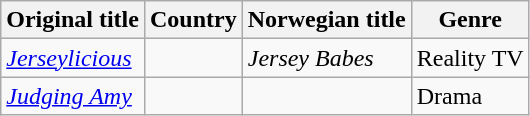<table class="wikitable">
<tr>
<th>Original title</th>
<th>Country</th>
<th>Norwegian title</th>
<th>Genre</th>
</tr>
<tr>
<td><em><a href='#'>Jerseylicious</a></em></td>
<td></td>
<td><em>Jersey Babes</em></td>
<td>Reality TV</td>
</tr>
<tr>
<td><em><a href='#'>Judging Amy</a></em></td>
<td></td>
<td></td>
<td>Drama</td>
</tr>
</table>
